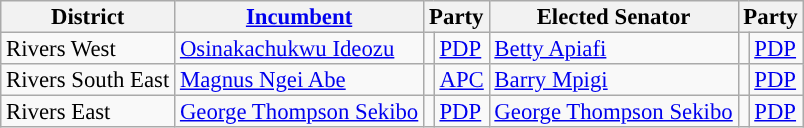<table class="sortable wikitable" style="font-size:95%;line-height:14px;">
<tr>
<th class="unsortable">District</th>
<th class="unsortable"><a href='#'>Incumbent</a></th>
<th colspan="2">Party</th>
<th class="unsortable">Elected Senator</th>
<th colspan="2">Party</th>
</tr>
<tr>
<td>Rivers West</td>
<td><a href='#'>Osinakachukwu Ideozu</a></td>
<td style="background:"></td>
<td><a href='#'>PDP</a></td>
<td><a href='#'>Betty Apiafi</a></td>
<td style="background:"></td>
<td><a href='#'>PDP</a></td>
</tr>
<tr>
<td>Rivers South East</td>
<td><a href='#'>Magnus Ngei Abe</a></td>
<td style="background:"></td>
<td><a href='#'>APC</a></td>
<td><a href='#'>Barry Mpigi</a></td>
<td style="background:"></td>
<td><a href='#'>PDP</a></td>
</tr>
<tr>
<td>Rivers East</td>
<td><a href='#'>George Thompson Sekibo</a></td>
<td style="background:"></td>
<td><a href='#'>PDP</a></td>
<td><a href='#'>George Thompson Sekibo</a></td>
<td style="background:"></td>
<td><a href='#'>PDP</a></td>
</tr>
</table>
